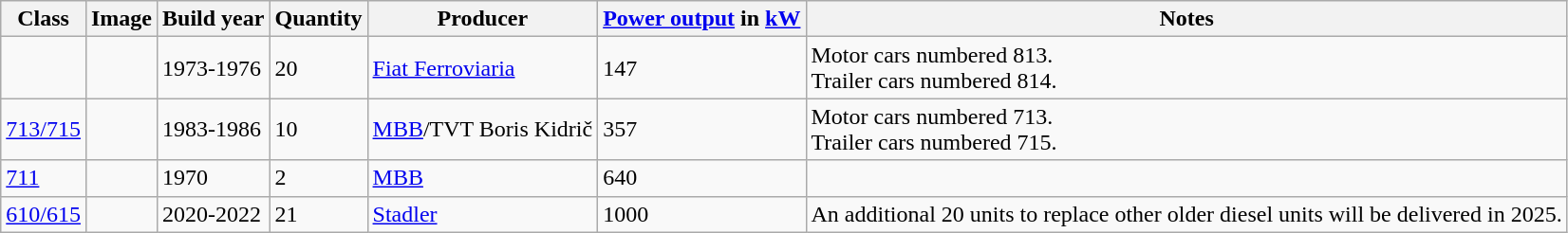<table class="wikitable">
<tr>
<th>Class</th>
<th>Image</th>
<th>Build year</th>
<th>Quantity</th>
<th>Producer</th>
<th><a href='#'>Power output</a> in <a href='#'>kW</a></th>
<th>Notes</th>
</tr>
<tr>
<td></td>
<td></td>
<td>1973-1976</td>
<td>20</td>
<td><a href='#'>Fiat Ferroviaria</a></td>
<td>147</td>
<td>Motor cars numbered 813.<br>Trailer cars numbered 814.</td>
</tr>
<tr>
<td><a href='#'>713/715</a></td>
<td></td>
<td>1983-1986</td>
<td>10</td>
<td><a href='#'>MBB</a>/TVT Boris Kidrič</td>
<td>357</td>
<td>Motor cars numbered 713.<br>Trailer cars numbered 715.</td>
</tr>
<tr>
<td><a href='#'>711</a></td>
<td></td>
<td>1970</td>
<td>2</td>
<td><a href='#'>MBB</a></td>
<td>640</td>
<td></td>
</tr>
<tr>
<td><a href='#'>610/615</a></td>
<td></td>
<td>2020-2022</td>
<td>21</td>
<td><a href='#'>Stadler</a></td>
<td>1000</td>
<td>An additional 20 units to replace other older diesel units will be delivered in 2025.</td>
</tr>
</table>
